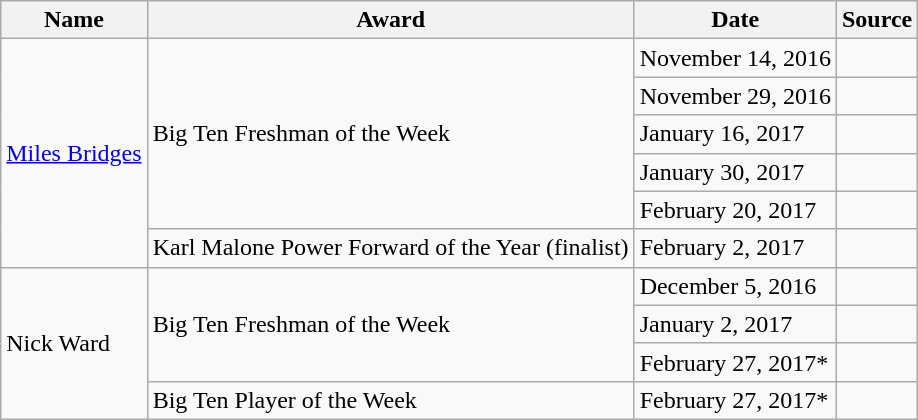<table class=wikitable "border="1">
<tr>
<th>Name</th>
<th>Award</th>
<th>Date</th>
<th>Source</th>
</tr>
<tr>
<td rowspan=6><a href='#'>Miles Bridges</a></td>
<td rowspan=5>Big Ten Freshman of the Week</td>
<td>November 14, 2016</td>
<td></td>
</tr>
<tr>
<td>November 29, 2016</td>
<td></td>
</tr>
<tr>
<td>January 16, 2017</td>
<td></td>
</tr>
<tr>
<td>January 30, 2017</td>
<td></td>
</tr>
<tr>
<td>February 20, 2017</td>
<td></td>
</tr>
<tr>
<td>Karl Malone Power Forward of the Year (finalist)</td>
<td>February 2, 2017</td>
<td></td>
</tr>
<tr>
<td rowspan=4>Nick Ward</td>
<td rowspan=3>Big Ten Freshman of the Week</td>
<td>December 5, 2016</td>
<td></td>
</tr>
<tr>
<td>January 2, 2017</td>
<td></td>
</tr>
<tr>
<td>February 27, 2017*</td>
<td></td>
</tr>
<tr>
<td>Big Ten Player of the Week</td>
<td>February 27, 2017*</td>
<td></td>
</tr>
</table>
